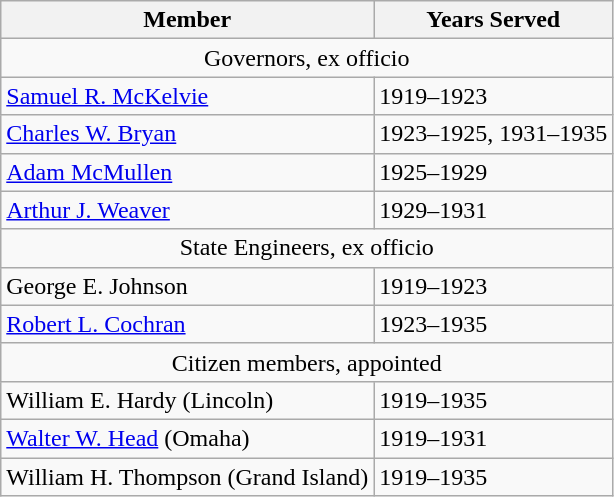<table class="wikitable floatright">
<tr>
<th>Member</th>
<th>Years Served</th>
</tr>
<tr>
<td colspan=2 align=center>Governors, ex officio</td>
</tr>
<tr>
<td><a href='#'>Samuel R. McKelvie</a></td>
<td>1919–1923</td>
</tr>
<tr>
<td><a href='#'>Charles W. Bryan</a></td>
<td>1923–1925, 1931–1935</td>
</tr>
<tr>
<td><a href='#'>Adam McMullen</a></td>
<td>1925–1929</td>
</tr>
<tr>
<td><a href='#'>Arthur J. Weaver</a></td>
<td>1929–1931</td>
</tr>
<tr>
<td colspan=2 align=center>State Engineers, ex officio</td>
</tr>
<tr>
<td>George E. Johnson</td>
<td>1919–1923</td>
</tr>
<tr>
<td><a href='#'>Robert L. Cochran</a></td>
<td>1923–1935</td>
</tr>
<tr>
<td colspan=2 align=center>Citizen members, appointed</td>
</tr>
<tr>
<td>William E. Hardy (Lincoln)</td>
<td>1919–1935</td>
</tr>
<tr>
<td><a href='#'>Walter W. Head</a> (Omaha)</td>
<td>1919–1931</td>
</tr>
<tr>
<td>William H. Thompson (Grand Island)</td>
<td>1919–1935</td>
</tr>
</table>
